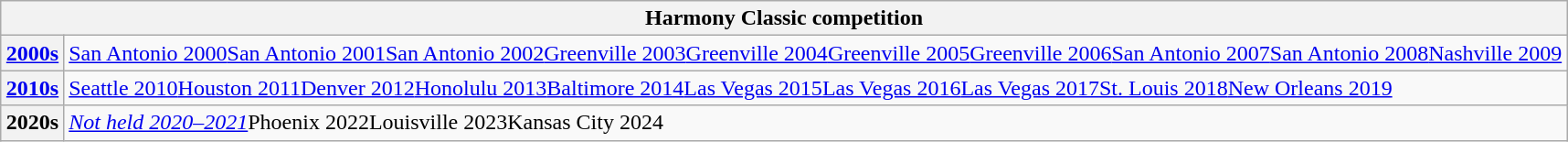<table class="wikitable" style="margin: 1em auto 1em auto;">
<tr>
<th colspan="2" scope="col" style="text-align:center;">Harmony Classic competition</th>
</tr>
<tr>
<th scope="row"><a href='#'>2000s</a></th>
<td><a href='#'>San Antonio 2000</a><a href='#'>San Antonio 2001</a><a href='#'>San Antonio 2002</a><a href='#'>Greenville 2003</a><a href='#'>Greenville 2004</a><a href='#'>Greenville 2005</a><a href='#'>Greenville 2006</a><a href='#'>San Antonio 2007</a><a href='#'>San Antonio 2008</a><a href='#'>Nashville 2009</a></td>
</tr>
<tr>
<th scope="row"><a href='#'>2010s</a></th>
<td><a href='#'>Seattle 2010</a><a href='#'>Houston 2011</a><a href='#'>Denver 2012</a><a href='#'>Honolulu 2013</a><a href='#'>Baltimore 2014</a><a href='#'>Las Vegas 2015</a><a href='#'>Las Vegas 2016</a><a href='#'>Las Vegas 2017</a><a href='#'>St. Louis 2018</a><a href='#'>New Orleans 2019</a></td>
</tr>
<tr>
<th>2020s</th>
<td><em><a href='#'>Not held 2020–2021</a></em>Phoenix 2022Louisville 2023Kansas City 2024</td>
</tr>
</table>
